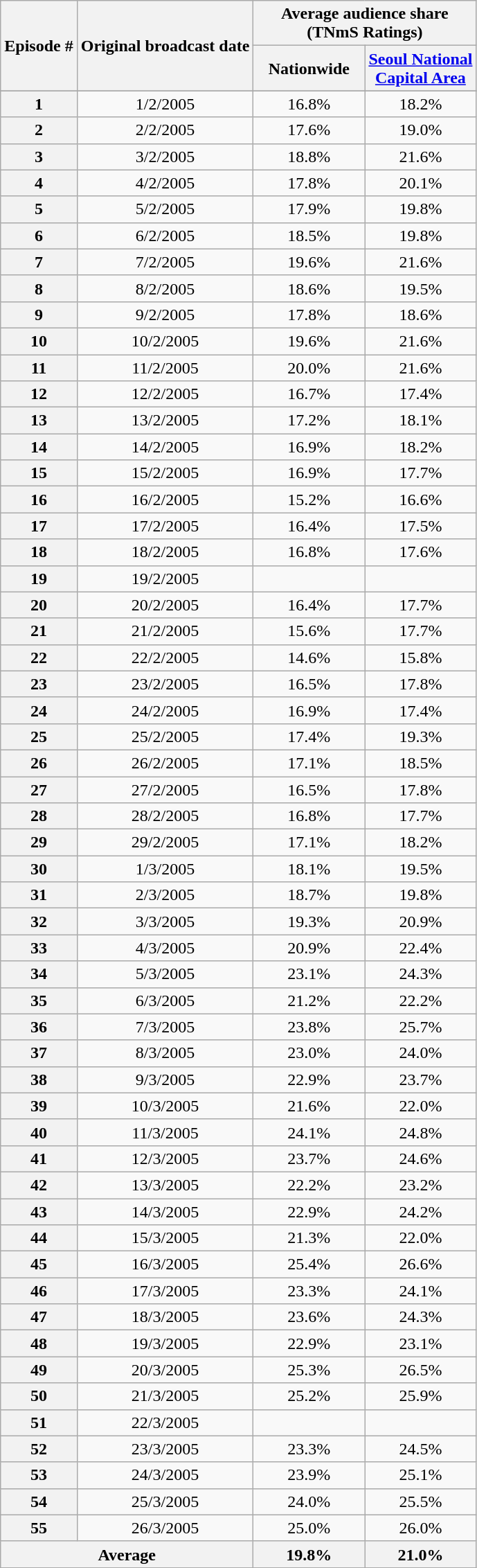<table class=wikitable style="text-align:center">
<tr>
<th rowspan="2">Episode #</th>
<th rowspan="2">Original broadcast date</th>
<th colspan="2">Average audience share (TNmS Ratings)</th>
</tr>
<tr>
<th width=100>Nationwide</th>
<th width=100><a href='#'>Seoul National Capital Area</a></th>
</tr>
<tr>
</tr>
<tr>
<th>1</th>
<td>1/2/2005</td>
<td>16.8%</td>
<td>18.2%</td>
</tr>
<tr>
<th>2</th>
<td>2/2/2005</td>
<td>17.6%</td>
<td>19.0%</td>
</tr>
<tr>
<th>3</th>
<td>3/2/2005</td>
<td>18.8%</td>
<td>21.6%</td>
</tr>
<tr>
<th>4</th>
<td>4/2/2005</td>
<td>17.8%</td>
<td>20.1%</td>
</tr>
<tr>
<th>5</th>
<td>5/2/2005</td>
<td>17.9%</td>
<td>19.8%</td>
</tr>
<tr>
<th>6</th>
<td>6/2/2005</td>
<td>18.5%</td>
<td>19.8%</td>
</tr>
<tr>
<th>7</th>
<td>7/2/2005</td>
<td>19.6%</td>
<td>21.6%</td>
</tr>
<tr>
<th>8</th>
<td>8/2/2005</td>
<td>18.6%</td>
<td>19.5%</td>
</tr>
<tr>
<th>9</th>
<td>9/2/2005</td>
<td>17.8%</td>
<td>18.6%</td>
</tr>
<tr>
<th>10</th>
<td>10/2/2005</td>
<td>19.6%</td>
<td>21.6%</td>
</tr>
<tr>
<th>11</th>
<td>11/2/2005</td>
<td>20.0%</td>
<td>21.6%</td>
</tr>
<tr>
<th>12</th>
<td>12/2/2005</td>
<td>16.7%</td>
<td>17.4%</td>
</tr>
<tr>
<th>13</th>
<td>13/2/2005</td>
<td>17.2%</td>
<td>18.1%</td>
</tr>
<tr>
<th>14</th>
<td>14/2/2005</td>
<td>16.9%</td>
<td>18.2%</td>
</tr>
<tr>
<th>15</th>
<td>15/2/2005</td>
<td>16.9%</td>
<td>17.7%</td>
</tr>
<tr>
<th>16</th>
<td>16/2/2005</td>
<td>15.2%</td>
<td>16.6%</td>
</tr>
<tr>
<th>17</th>
<td>17/2/2005</td>
<td>16.4%</td>
<td>17.5%</td>
</tr>
<tr>
<th>18</th>
<td>18/2/2005</td>
<td>16.8%</td>
<td>17.6%</td>
</tr>
<tr>
<th>19</th>
<td>19/2/2005</td>
<td></td>
<td></td>
</tr>
<tr>
<th>20</th>
<td>20/2/2005</td>
<td>16.4%</td>
<td>17.7%</td>
</tr>
<tr>
<th>21</th>
<td>21/2/2005</td>
<td>15.6%</td>
<td>17.7%</td>
</tr>
<tr>
<th>22</th>
<td>22/2/2005</td>
<td>14.6%</td>
<td>15.8%</td>
</tr>
<tr>
<th>23</th>
<td>23/2/2005</td>
<td>16.5%</td>
<td>17.8%</td>
</tr>
<tr>
<th>24</th>
<td>24/2/2005</td>
<td>16.9%</td>
<td>17.4%</td>
</tr>
<tr>
<th>25</th>
<td>25/2/2005</td>
<td>17.4%</td>
<td>19.3%</td>
</tr>
<tr>
<th>26</th>
<td>26/2/2005</td>
<td>17.1%</td>
<td>18.5%</td>
</tr>
<tr>
<th>27</th>
<td>27/2/2005</td>
<td>16.5%</td>
<td>17.8%</td>
</tr>
<tr>
<th>28</th>
<td>28/2/2005</td>
<td>16.8%</td>
<td>17.7%</td>
</tr>
<tr>
<th>29</th>
<td>29/2/2005</td>
<td>17.1%</td>
<td>18.2%</td>
</tr>
<tr>
<th>30</th>
<td>1/3/2005</td>
<td>18.1%</td>
<td>19.5%</td>
</tr>
<tr>
<th>31</th>
<td>2/3/2005</td>
<td>18.7%</td>
<td>19.8%</td>
</tr>
<tr>
<th>32</th>
<td>3/3/2005</td>
<td>19.3%</td>
<td>20.9%</td>
</tr>
<tr>
<th>33</th>
<td>4/3/2005</td>
<td>20.9%</td>
<td>22.4%</td>
</tr>
<tr>
<th>34</th>
<td>5/3/2005</td>
<td>23.1%</td>
<td>24.3%</td>
</tr>
<tr>
<th>35</th>
<td>6/3/2005</td>
<td>21.2%</td>
<td>22.2%</td>
</tr>
<tr>
<th>36</th>
<td>7/3/2005</td>
<td>23.8%</td>
<td>25.7%</td>
</tr>
<tr>
<th>37</th>
<td>8/3/2005</td>
<td>23.0%</td>
<td>24.0%</td>
</tr>
<tr>
<th>38</th>
<td>9/3/2005</td>
<td>22.9%</td>
<td>23.7%</td>
</tr>
<tr>
<th>39</th>
<td>10/3/2005</td>
<td>21.6%</td>
<td>22.0%</td>
</tr>
<tr>
<th>40</th>
<td>11/3/2005</td>
<td>24.1%</td>
<td>24.8%</td>
</tr>
<tr>
<th>41</th>
<td>12/3/2005</td>
<td>23.7%</td>
<td>24.6%</td>
</tr>
<tr>
<th>42</th>
<td>13/3/2005</td>
<td>22.2%</td>
<td>23.2%</td>
</tr>
<tr>
<th>43</th>
<td>14/3/2005</td>
<td>22.9%</td>
<td>24.2%</td>
</tr>
<tr>
<th>44</th>
<td>15/3/2005</td>
<td>21.3%</td>
<td>22.0%</td>
</tr>
<tr>
<th>45</th>
<td>16/3/2005</td>
<td>25.4%</td>
<td>26.6%</td>
</tr>
<tr>
<th>46</th>
<td>17/3/2005</td>
<td>23.3%</td>
<td>24.1%</td>
</tr>
<tr>
<th>47</th>
<td>18/3/2005</td>
<td>23.6%</td>
<td>24.3%</td>
</tr>
<tr>
<th>48</th>
<td>19/3/2005</td>
<td>22.9%</td>
<td>23.1%</td>
</tr>
<tr>
<th>49</th>
<td>20/3/2005</td>
<td>25.3%</td>
<td>26.5%</td>
</tr>
<tr>
<th>50</th>
<td>21/3/2005</td>
<td>25.2%</td>
<td>25.9%</td>
</tr>
<tr>
<th>51</th>
<td>22/3/2005</td>
<td></td>
<td></td>
</tr>
<tr>
<th>52</th>
<td>23/3/2005</td>
<td>23.3%</td>
<td>24.5%</td>
</tr>
<tr>
<th>53</th>
<td>24/3/2005</td>
<td>23.9%</td>
<td>25.1%</td>
</tr>
<tr>
<th>54</th>
<td>25/3/2005</td>
<td>24.0%</td>
<td>25.5%</td>
</tr>
<tr>
<th>55</th>
<td>26/3/2005</td>
<td>25.0%</td>
<td>26.0%</td>
</tr>
<tr>
<th colspan=2>Average</th>
<th>19.8%</th>
<th>21.0%</th>
</tr>
</table>
